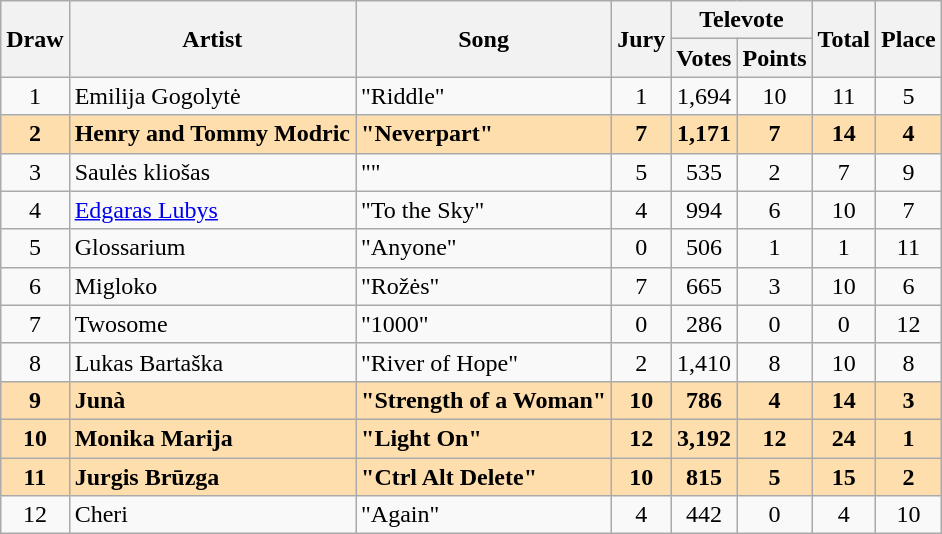<table class="sortable wikitable" style="margin: 1em auto 1em auto; text-align:center">
<tr>
<th rowspan="2">Draw</th>
<th rowspan="2">Artist</th>
<th rowspan="2">Song</th>
<th rowspan="2">Jury</th>
<th colspan="2">Televote</th>
<th rowspan="2">Total</th>
<th rowspan="2">Place</th>
</tr>
<tr>
<th>Votes</th>
<th>Points</th>
</tr>
<tr>
<td>1</td>
<td align="left">Emilija Gogolytė</td>
<td align="left">"Riddle"</td>
<td>1</td>
<td>1,694</td>
<td>10</td>
<td>11</td>
<td>5</td>
</tr>
<tr style="font-weight:bold; background:navajowhite;">
<td>2</td>
<td align="left">Henry and Tommy Modric</td>
<td align="left">"Neverpart"</td>
<td>7</td>
<td>1,171</td>
<td>7</td>
<td>14</td>
<td>4</td>
</tr>
<tr>
<td>3</td>
<td align="left">Saulės kliošas</td>
<td align="left">""</td>
<td>5</td>
<td>535</td>
<td>2</td>
<td>7</td>
<td>9</td>
</tr>
<tr>
<td>4</td>
<td align="left"><a href='#'>Edgaras Lubys</a></td>
<td align="left">"To the Sky"</td>
<td>4</td>
<td>994</td>
<td>6</td>
<td>10</td>
<td>7</td>
</tr>
<tr>
<td>5</td>
<td align="left">Glossarium</td>
<td align="left">"Anyone"</td>
<td>0</td>
<td>506</td>
<td>1</td>
<td>1</td>
<td>11</td>
</tr>
<tr>
<td>6</td>
<td align="left">Migloko</td>
<td align="left">"Rožės"</td>
<td>7</td>
<td>665</td>
<td>3</td>
<td>10</td>
<td>6</td>
</tr>
<tr>
<td>7</td>
<td align="left">Twosome</td>
<td align="left">"1000"</td>
<td>0</td>
<td>286</td>
<td>0</td>
<td>0</td>
<td>12</td>
</tr>
<tr>
<td>8</td>
<td align="left">Lukas Bartaška</td>
<td align="left">"River of Hope"</td>
<td>2</td>
<td>1,410</td>
<td>8</td>
<td>10</td>
<td>8</td>
</tr>
<tr style="font-weight:bold; background:navajowhite;">
<td>9</td>
<td align="left">Junà</td>
<td align="left">"Strength of a Woman"</td>
<td>10</td>
<td>786</td>
<td>4</td>
<td>14</td>
<td>3</td>
</tr>
<tr style="font-weight:bold; background:navajowhite;">
<td>10</td>
<td align="left">Monika Marija</td>
<td align="left">"Light On"</td>
<td>12</td>
<td>3,192</td>
<td>12</td>
<td>24</td>
<td>1</td>
</tr>
<tr style="font-weight:bold; background:navajowhite;">
<td>11</td>
<td align="left">Jurgis Brūzga</td>
<td align="left">"Ctrl Alt Delete"</td>
<td>10</td>
<td>815</td>
<td>5</td>
<td>15</td>
<td>2</td>
</tr>
<tr>
<td>12</td>
<td align="left">Cheri</td>
<td align="left">"Again"</td>
<td>4</td>
<td>442</td>
<td>0</td>
<td>4</td>
<td>10</td>
</tr>
</table>
